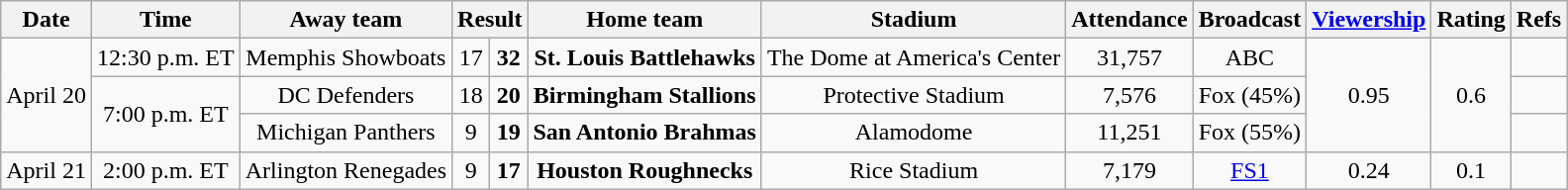<table class="wikitable" style="text-align:center;">
<tr>
<th>Date</th>
<th>Time<br></th>
<th>Away team</th>
<th colspan="2">Result<br></th>
<th>Home team</th>
<th>Stadium</th>
<th>Attendance</th>
<th>Broadcast</th>
<th><a href='#'>Viewership</a><br></th>
<th>Rating<br></th>
<th>Refs</th>
</tr>
<tr>
<td rowspan=3>April 20</td>
<td>12:30 p.m. ET</td>
<td>Memphis Showboats</td>
<td>17</td>
<td><strong>32</strong></td>
<td><strong>St. Louis Battlehawks</strong></td>
<td>The Dome at America's Center</td>
<td>31,757</td>
<td>ABC</td>
<td rowspan="3">0.95</td>
<td rowspan="3">0.6</td>
<td></td>
</tr>
<tr>
<td rowspan=2>7:00 p.m. ET</td>
<td>DC Defenders</td>
<td>18</td>
<td><strong>20</strong></td>
<td><strong>Birmingham Stallions</strong></td>
<td>Protective Stadium</td>
<td>7,576</td>
<td>Fox (45%)</td>
<td></td>
</tr>
<tr>
<td>Michigan Panthers</td>
<td>9</td>
<td><strong>19</strong></td>
<td><strong>San Antonio Brahmas</strong></td>
<td>Alamodome</td>
<td>11,251</td>
<td>Fox (55%)</td>
<td></td>
</tr>
<tr>
<td>April 21</td>
<td>2:00 p.m. ET</td>
<td>Arlington Renegades</td>
<td>9</td>
<td><strong>17</strong></td>
<td><strong>Houston Roughnecks</strong></td>
<td>Rice Stadium</td>
<td>7,179</td>
<td><a href='#'>FS1</a></td>
<td>0.24</td>
<td>0.1</td>
<td></td>
</tr>
</table>
